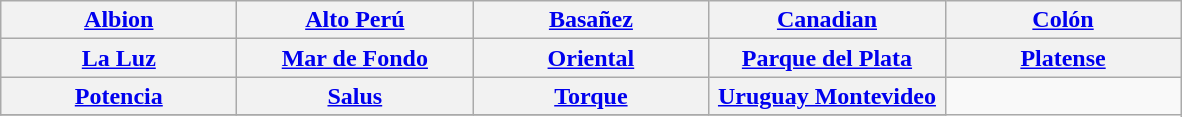<table class="wikitable">
<tr align="center">
<th width= 150px><a href='#'>Albion</a></th>
<th width= 150px><a href='#'>Alto Perú</a></th>
<th width= 150px><a href='#'>Basañez</a></th>
<th width= 150px><a href='#'>Canadian</a></th>
<th width= 150px><a href='#'>Colón</a></th>
</tr>
<tr>
<th width= 150px><a href='#'>La Luz</a></th>
<th width= 150px><a href='#'>Mar de Fondo</a></th>
<th width= 150px><a href='#'>Oriental</a></th>
<th width= 150px><a href='#'>Parque del Plata</a></th>
<th width= 150px><a href='#'>Platense</a></th>
</tr>
<tr>
<th width= 150px><a href='#'>Potencia</a></th>
<th width= 150px><a href='#'>Salus</a></th>
<th width= 150px><a href='#'>Torque</a></th>
<th width= 150px><a href='#'>Uruguay Montevideo</a></th>
</tr>
<tr>
</tr>
</table>
